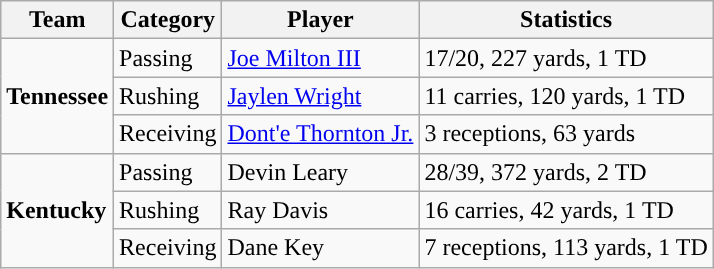<table class="wikitable" style="float: right;">
<tr>
<th>Team</th>
<th>Category</th>
<th>Player</th>
<th>Statistics</th>
</tr>
<tr>
<td rowspan=3><strong>Tennessee</strong></td>
<td>Passing</td>
<td><a href='#'>Joe Milton III</a></td>
<td>17/20, 227 yards, 1 TD</td>
</tr>
<tr>
<td>Rushing</td>
<td><a href='#'>Jaylen Wright</a></td>
<td>11 carries, 120 yards, 1 TD</td>
</tr>
<tr>
<td>Receiving</td>
<td><a href='#'>Dont'e Thornton Jr.</a></td>
<td>3 receptions, 63 yards</td>
</tr>
<tr>
<td rowspan=3><strong>Kentucky</strong></td>
<td>Passing</td>
<td>Devin Leary</td>
<td>28/39, 372 yards, 2 TD</td>
</tr>
<tr>
<td>Rushing</td>
<td>Ray Davis</td>
<td>16 carries, 42 yards, 1 TD</td>
</tr>
<tr>
<td>Receiving</td>
<td>Dane Key</td>
<td>7 receptions, 113 yards, 1 TD</td>
</tr>
</table>
